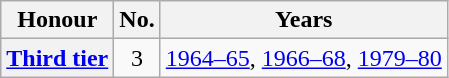<table class="wikitable plainrowheaders">
<tr>
<th scope=col>Honour</th>
<th scope=col>No.</th>
<th scope=col>Years</th>
</tr>
<tr>
<th scope=row><a href='#'>Third tier</a></th>
<td align=center>3</td>
<td><a href='#'>1964–65</a>, <a href='#'>1966–68</a>, <a href='#'>1979–80</a></td>
</tr>
</table>
